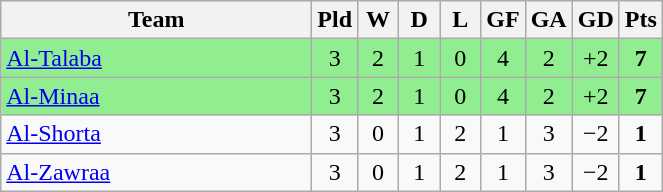<table class="wikitable" style="text-align: center;">
<tr>
<th width="200">Team</th>
<th width="20">Pld</th>
<th width="20">W</th>
<th width="20">D</th>
<th width="20">L</th>
<th width="20">GF</th>
<th width="20">GA</th>
<th width="20">GD</th>
<th width="20">Pts</th>
</tr>
<tr bgcolor=lightgreen>
<td style="text-align:left;"><a href='#'>Al-Talaba</a></td>
<td>3</td>
<td>2</td>
<td>1</td>
<td>0</td>
<td>4</td>
<td>2</td>
<td>+2</td>
<td><strong>7</strong></td>
</tr>
<tr bgcolor=lightgreen>
<td style="text-align:left;"><a href='#'>Al-Minaa</a></td>
<td>3</td>
<td>2</td>
<td>1</td>
<td>0</td>
<td>4</td>
<td>2</td>
<td>+2</td>
<td><strong>7</strong></td>
</tr>
<tr>
<td style="text-align:left;"><a href='#'>Al-Shorta</a></td>
<td>3</td>
<td>0</td>
<td>1</td>
<td>2</td>
<td>1</td>
<td>3</td>
<td>−2</td>
<td><strong>1</strong></td>
</tr>
<tr>
<td style="text-align:left;"><a href='#'>Al-Zawraa</a></td>
<td>3</td>
<td>0</td>
<td>1</td>
<td>2</td>
<td>1</td>
<td>3</td>
<td>−2</td>
<td><strong>1</strong></td>
</tr>
</table>
